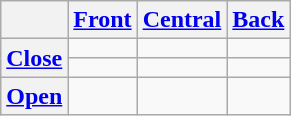<table class="wikitable" style="text-align: center;">
<tr>
<th></th>
<th><a href='#'>Front</a></th>
<th><a href='#'>Central</a></th>
<th><a href='#'>Back</a></th>
</tr>
<tr>
<th rowspan="2"><a href='#'>Close</a></th>
<td></td>
<td></td>
<td></td>
</tr>
<tr>
<td></td>
<td></td>
<td></td>
</tr>
<tr>
<th><a href='#'>Open</a></th>
<td></td>
<td></td>
<td></td>
</tr>
</table>
